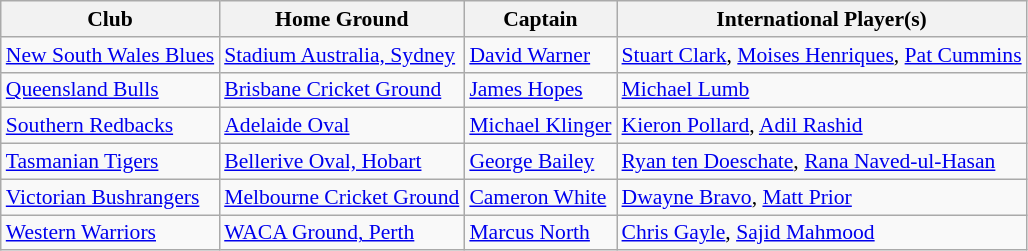<table class="wikitable" style="font-size:90%;">
<tr>
<th>Club</th>
<th>Home Ground</th>
<th>Captain</th>
<th>International Player(s)</th>
</tr>
<tr>
<td><a href='#'>New South Wales Blues</a></td>
<td><a href='#'>Stadium Australia, Sydney</a></td>
<td><a href='#'>David Warner</a></td>
<td><a href='#'>Stuart Clark</a>, <a href='#'>Moises Henriques</a>, <a href='#'>Pat Cummins</a></td>
</tr>
<tr>
<td><a href='#'>Queensland Bulls</a></td>
<td><a href='#'>Brisbane Cricket Ground</a></td>
<td><a href='#'>James Hopes</a></td>
<td><a href='#'>Michael Lumb</a></td>
</tr>
<tr>
<td><a href='#'>Southern Redbacks</a></td>
<td><a href='#'>Adelaide Oval</a></td>
<td><a href='#'>Michael Klinger</a></td>
<td><a href='#'>Kieron Pollard</a>, <a href='#'>Adil Rashid</a></td>
</tr>
<tr>
<td><a href='#'>Tasmanian Tigers</a></td>
<td><a href='#'>Bellerive Oval, Hobart</a></td>
<td><a href='#'>George Bailey</a></td>
<td><a href='#'>Ryan ten Doeschate</a>, <a href='#'>Rana Naved-ul-Hasan</a></td>
</tr>
<tr>
<td><a href='#'>Victorian Bushrangers</a></td>
<td><a href='#'>Melbourne Cricket Ground</a></td>
<td><a href='#'>Cameron White</a></td>
<td><a href='#'>Dwayne Bravo</a>, <a href='#'>Matt Prior</a></td>
</tr>
<tr>
<td><a href='#'>Western Warriors</a></td>
<td><a href='#'>WACA Ground, Perth</a></td>
<td><a href='#'>Marcus North</a></td>
<td><a href='#'>Chris Gayle</a>, <a href='#'>Sajid Mahmood</a></td>
</tr>
</table>
